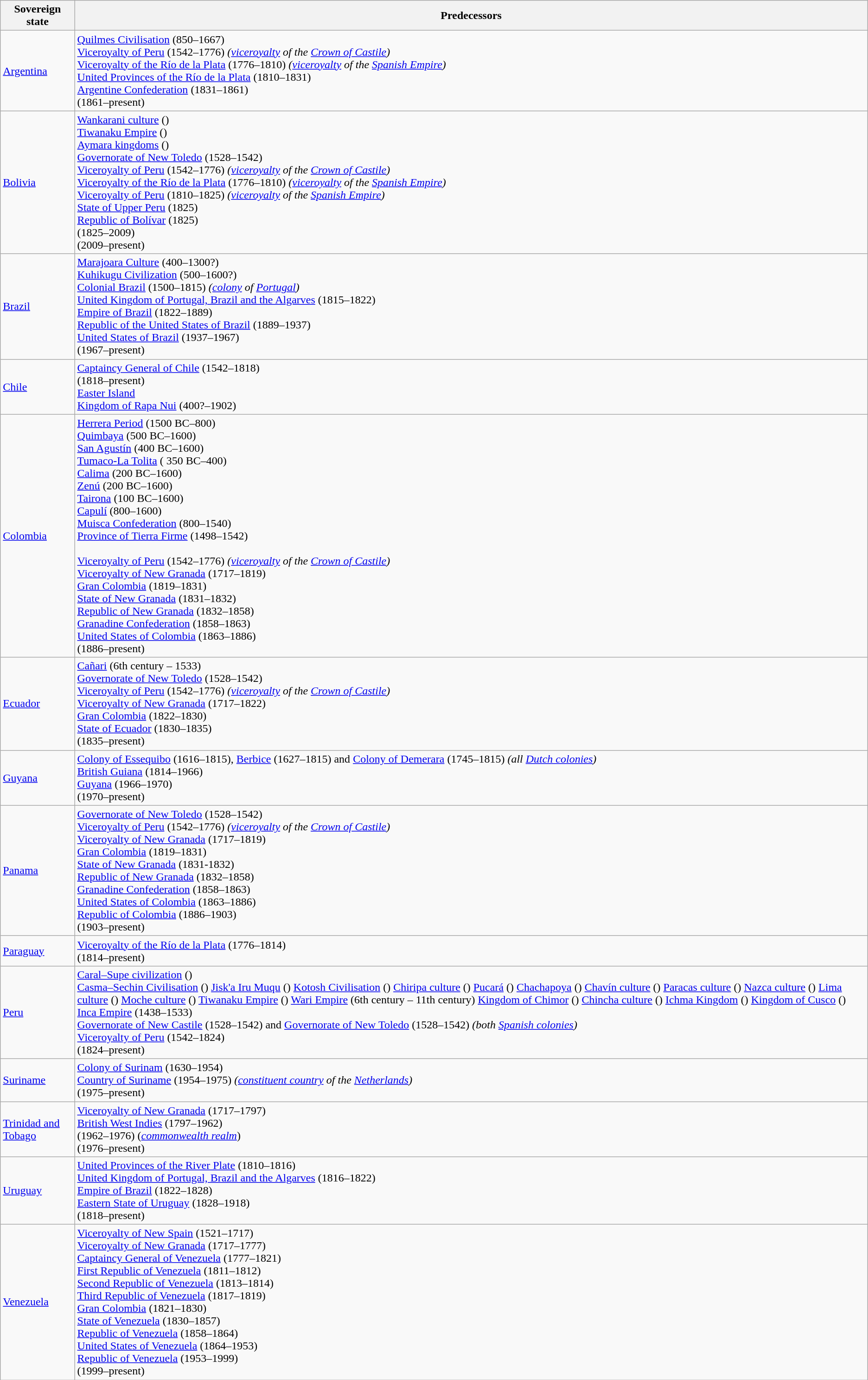<table class="wikitable">
<tr>
<th>Sovereign state</th>
<th>Predecessors</th>
</tr>
<tr>
<td><a href='#'>Argentina</a></td>
<td><a href='#'>Quilmes Civilisation</a> (850–1667)<br> <a href='#'>Viceroyalty of Peru</a> (1542–1776) <em>(<a href='#'>viceroyalty</a> of the <a href='#'>Crown of Castile</a>)</em><br> <a href='#'>Viceroyalty of the Río de la Plata</a> (1776–1810) <em>(<a href='#'>viceroyalty</a> of the <a href='#'>Spanish Empire</a>)</em><br> <a href='#'>United Provinces of the Río de la Plata</a> (1810–1831)<br> <a href='#'>Argentine Confederation</a> (1831–1861)<br><strong></strong> (1861–present)</td>
</tr>
<tr>
<td><a href='#'>Bolivia</a></td>
<td><a href='#'>Wankarani culture</a> ()<br><a href='#'>Tiwanaku Empire</a> ()<br><a href='#'>Aymara kingdoms</a> ()<br>  <a href='#'>Governorate of New Toledo</a> (1528–1542)<br> <a href='#'>Viceroyalty of Peru</a> (1542–1776) <em>(<a href='#'>viceroyalty</a> of the <a href='#'>Crown of Castile</a>)</em><br> <a href='#'>Viceroyalty of the Río de la Plata</a> (1776–1810) <em>(<a href='#'>viceroyalty</a> of the <a href='#'>Spanish Empire</a>)</em><br> <a href='#'>Viceroyalty of Peru</a> (1810–1825) <em>(<a href='#'>viceroyalty</a> of the <a href='#'>Spanish Empire</a>)</em><br> <a href='#'>State of Upper Peru</a> (1825)<br> <a href='#'>Republic of Bolívar</a> (1825)<br> (1825–2009)<br><strong></strong> (2009–present)</td>
</tr>
<tr>
<td><a href='#'>Brazil</a></td>
<td><a href='#'>Marajoara Culture</a> (400–1300?)<br><a href='#'>Kuhikugu Civilization</a> (500–1600?)<br> <a href='#'>Colonial Brazil</a> (1500–1815) <em>(<a href='#'>colony</a> of <a href='#'>Portugal</a>)</em><br> <a href='#'>United Kingdom of Portugal, Brazil and the Algarves</a> (1815–1822)<br> <a href='#'>Empire of Brazil</a> (1822–1889)<br> <a href='#'>Republic of the United States of Brazil</a> (1889–1937)<br> <a href='#'>United States of Brazil</a> (1937–1967)<br><strong></strong> (1967–present)</td>
</tr>
<tr>
<td><a href='#'>Chile</a></td>
<td> <a href='#'>Captaincy General of Chile</a> (1542–1818)<br><strong></strong> (1818–present)<br><a href='#'>Easter Island</a><br><a href='#'>Kingdom of Rapa Nui</a> (400?–1902)</td>
</tr>
<tr>
<td><a href='#'>Colombia</a></td>
<td><a href='#'>Herrera Period</a> (1500 BC–800)<br><a href='#'>Quimbaya</a> (500 BC–1600)<br><a href='#'>San Agustín</a> (400 BC–1600)<br><a href='#'>Tumaco-La Tolita</a> ( 350 BC–400)<br><a href='#'>Calima</a> (200 BC–1600)<br><a href='#'>Zenú</a> (200 BC–1600)<br><a href='#'>Tairona</a> (100 BC–1600)<br><a href='#'>Capulí</a> (800–1600)<br> <a href='#'>Muisca Confederation</a> (800–1540)<br>  <a href='#'>Province of Tierra Firme</a> (1498–1542)<br><br> <a href='#'>Viceroyalty of Peru</a> (1542–1776) <em>(<a href='#'>viceroyalty</a> of the <a href='#'>Crown of Castile</a>)</em><br> <a href='#'>Viceroyalty of New Granada</a> (1717–1819)<br> <a href='#'>Gran Colombia</a> (1819–1831)<br> <a href='#'>State of New Granada</a> (1831–1832)<br> <a href='#'>Republic of New Granada</a> (1832–1858)<br> <a href='#'>Granadine Confederation</a> (1858–1863)<br> <a href='#'>United States of Colombia</a> (1863–1886)<br><strong></strong> (1886–present)</td>
</tr>
<tr>
<td><a href='#'>Ecuador</a></td>
<td><a href='#'>Cañari</a> (6th century – 1533)<br>  <a href='#'>Governorate of New Toledo</a> (1528–1542)<br> <a href='#'>Viceroyalty of Peru</a> (1542–1776) <em>(<a href='#'>viceroyalty</a> of the <a href='#'>Crown of Castile</a>)</em><br> <a href='#'>Viceroyalty of New Granada</a> (1717–1822)<br> <a href='#'>Gran Colombia</a> (1822–1830)<br> <a href='#'>State of Ecuador</a> (1830–1835)<br><strong></strong> (1835–present)</td>
</tr>
<tr>
<td><a href='#'>Guyana</a></td>
<td> <a href='#'>Colony of Essequibo</a> (1616–1815),  <a href='#'>Berbice</a> (1627–1815) and  <a href='#'>Colony of Demerara</a> (1745–1815) <em>(all <a href='#'>Dutch colonies</a>)</em><br> <a href='#'>British Guiana</a> (1814–1966)<br> <a href='#'>Guyana</a> (1966–1970)<br><strong></strong> (1970–present)</td>
</tr>
<tr>
<td><a href='#'>Panama</a></td>
<td>  <a href='#'>Governorate of New Toledo</a> (1528–1542)<br> <a href='#'>Viceroyalty of Peru</a> (1542–1776) <em>(<a href='#'>viceroyalty</a> of the <a href='#'>Crown of Castile</a>)</em><br> <a href='#'>Viceroyalty of New Granada</a> (1717–1819)<br> <a href='#'>Gran Colombia</a> (1819–1831)<br> <a href='#'>State of New Granada</a> (1831-1832)<br> <a href='#'>Republic of New Granada</a> (1832–1858)<br> <a href='#'>Granadine Confederation</a> (1858–1863)<br> <a href='#'>United States of Colombia</a> (1863–1886)<br> <a href='#'>Republic of Colombia</a> (1886–1903)<br><strong></strong> (1903–present)</td>
</tr>
<tr>
<td><a href='#'>Paraguay</a></td>
<td> <a href='#'>Viceroyalty of the Río de la Plata</a> (1776–1814)<br><strong></strong> (1814–present)</td>
</tr>
<tr>
<td><a href='#'>Peru</a></td>
<td><a href='#'>Caral–Supe civilization</a> ()<br><a href='#'>Casma–Sechin Civilisation</a> ()
<a href='#'>Jisk'a Iru Muqu</a> ()
<a href='#'>Kotosh Civilisation</a> ()
<a href='#'>Chiripa culture</a> ()
<a href='#'>Pucará</a> ()
<a href='#'>Chachapoya</a> ()
<a href='#'>Chavín culture</a> ()
<a href='#'>Paracas culture</a> ()
<a href='#'>Nazca culture</a> ()
<a href='#'>Lima culture</a> ()
<a href='#'>Moche culture</a> ()
<a href='#'>Tiwanaku Empire</a> ()
<a href='#'>Wari Empire</a> (6th century – 11th century)
<a href='#'>Kingdom of Chimor</a> ()
<a href='#'>Chincha culture</a> ()
<a href='#'>Ichma Kingdom</a> ()
<a href='#'>Kingdom of Cusco</a> ()<br><a href='#'>Inca Empire</a> (1438–1533)<br> <a href='#'>Governorate of New Castile</a> (1528–1542) and  <a href='#'>Governorate of New Toledo</a> (1528–1542) <em>(both <a href='#'>Spanish colonies</a>)</em><br> <a href='#'>Viceroyalty of Peru</a> (1542–1824)<br><strong></strong> (1824–present)</td>
</tr>
<tr>
<td><a href='#'>Suriname</a></td>
<td> <a href='#'>Colony of Surinam</a> (1630–1954)<br> <a href='#'>Country of Suriname</a> (1954–1975) <em>(<a href='#'>constituent country</a> of the <a href='#'>Netherlands</a>)</em><br><strong></strong> (1975–present)</td>
</tr>
<tr>
<td><a href='#'>Trinidad and Tobago</a></td>
<td> <a href='#'>Viceroyalty of New Granada</a> (1717–1797)<br> <a href='#'>British West Indies</a> (1797–1962)<br> (1962–1976) (<em><a href='#'>commonwealth realm</a></em>)<br> <strong></strong> (1976–present)</td>
</tr>
<tr>
<td><a href='#'>Uruguay</a></td>
<td>  <a href='#'>United Provinces of the River Plate</a> (1810–1816)<br> <a href='#'>United Kingdom of Portugal, Brazil and the Algarves</a> (1816–1822)<br> <a href='#'>Empire of Brazil</a> (1822–1828)<br> <a href='#'>Eastern State of Uruguay</a> (1828–1918)<br><strong></strong> (1818–present)</td>
</tr>
<tr>
<td><a href='#'>Venezuela</a></td>
<td> <a href='#'>Viceroyalty of New Spain</a> (1521–1717)<br> <a href='#'>Viceroyalty of New Granada</a> (1717–1777)<br> <a href='#'>Captaincy General of Venezuela</a> (1777–1821)<br> <a href='#'>First Republic of Venezuela</a> (1811–1812)<br> <a href='#'>Second Republic of Venezuela</a> (1813–1814)<br> <a href='#'>Third Republic of Venezuela</a> (1817–1819)<br> <a href='#'>Gran Colombia</a> (1821–1830)<br> <a href='#'>State of Venezuela</a> (1830–1857)<br> <a href='#'>Republic of Venezuela</a> (1858–1864)<br> <a href='#'>United States of Venezuela</a> (1864–1953)<br> <a href='#'>Republic of Venezuela</a> (1953–1999)<br><strong></strong> (1999–present)</td>
</tr>
</table>
